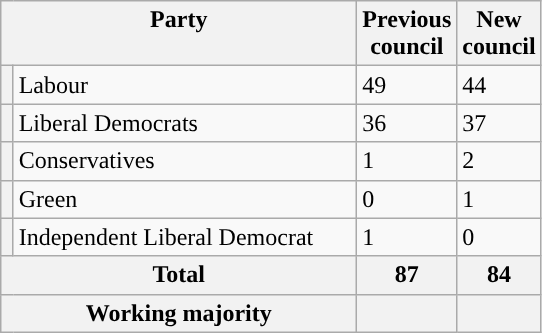<table class="wikitable">
<tr>
<th valign=top colspan="2" style="width: 230px">Party</th>
<th valign=top style="width: 30px">Previous council</th>
<th valign=top style="width: 30px">New council</th>
</tr>
<tr>
<th style="background-color: "></th>
<td>Labour</td>
<td>49</td>
<td>44</td>
</tr>
<tr>
<th style="background-color: "></th>
<td>Liberal Democrats</td>
<td>36</td>
<td>37</td>
</tr>
<tr>
<th style="background-color: "></th>
<td>Conservatives</td>
<td>1</td>
<td>2</td>
</tr>
<tr>
<th style="background-color: "></th>
<td>Green</td>
<td>0</td>
<td>1</td>
</tr>
<tr>
<th style="background-color: "></th>
<td>Independent Liberal Democrat</td>
<td>1</td>
<td>0</td>
</tr>
<tr>
<th colspan=2>Total</th>
<th style="text-align: center">87</th>
<th colspan=3>84</th>
</tr>
<tr>
<th colspan=2>Working majority</th>
<th></th>
<th></th>
</tr>
</table>
